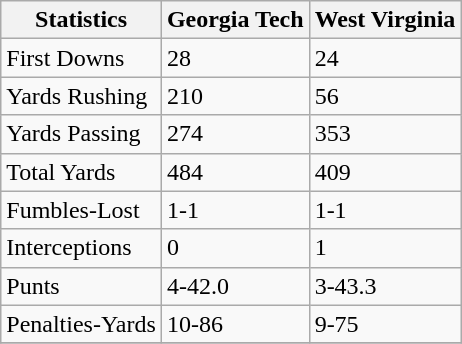<table class="wikitable">
<tr>
<th>Statistics</th>
<th>Georgia Tech</th>
<th>West Virginia</th>
</tr>
<tr>
<td>First Downs</td>
<td>28</td>
<td>24</td>
</tr>
<tr>
<td>Yards Rushing</td>
<td>210</td>
<td>56</td>
</tr>
<tr>
<td>Yards Passing</td>
<td>274</td>
<td>353</td>
</tr>
<tr>
<td>Total Yards</td>
<td>484</td>
<td>409</td>
</tr>
<tr>
<td>Fumbles-Lost</td>
<td>1-1</td>
<td>1-1</td>
</tr>
<tr>
<td>Interceptions</td>
<td>0</td>
<td>1</td>
</tr>
<tr>
<td>Punts</td>
<td>4-42.0</td>
<td>3-43.3</td>
</tr>
<tr>
<td>Penalties-Yards</td>
<td>10-86</td>
<td>9-75</td>
</tr>
<tr>
</tr>
</table>
